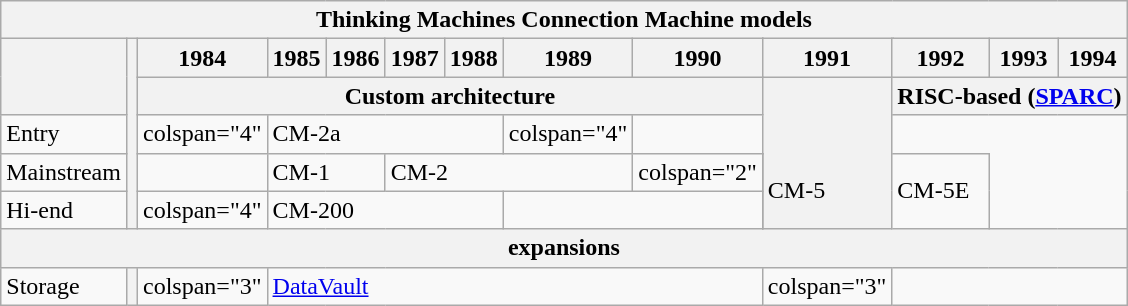<table class="wikitable mw-collapsible">
<tr>
<th colspan="15">Thinking Machines <strong>Connection Machine models</strong></th>
</tr>
<tr>
<th rowspan="2"></th>
<th rowspan="5"></th>
<th>1984</th>
<th>1985</th>
<th>1986</th>
<th>1987</th>
<th>1988</th>
<th>1989</th>
<th>1990</th>
<th colspan="3">1991</th>
<th>1992</th>
<th>1993</th>
<th>1994</th>
</tr>
<tr>
<th colspan="8">Custom architecture</th>
<th rowspan="4" style="width:3px";></th>
<th colspan="4">RISC-based (<a href='#'>SPARC</a>)</th>
</tr>
<tr>
<td>Entry</td>
<td>colspan="4" </td>
<td colspan="4">CM-2a</td>
<td>colspan="4" </td>
</tr>
<tr>
<td>Mainstream</td>
<td></td>
<td colspan="2">CM-1</td>
<td colspan="3">CM-2</td>
<td>colspan="2" </td>
<td colspan="2" rowspan="2">CM-5</td>
<td colspan="2" rowspan="2">CM-5E</td>
</tr>
<tr>
<td>Hi-end</td>
<td>colspan="4" </td>
<td colspan="4">CM-200</td>
</tr>
<tr>
<th colspan="15">expansions</th>
</tr>
<tr>
<td>Storage</td>
<th></th>
<td>colspan="3" </td>
<td colspan="7"><a href='#'>DataVault</a></td>
<td>colspan="3" </td>
</tr>
</table>
